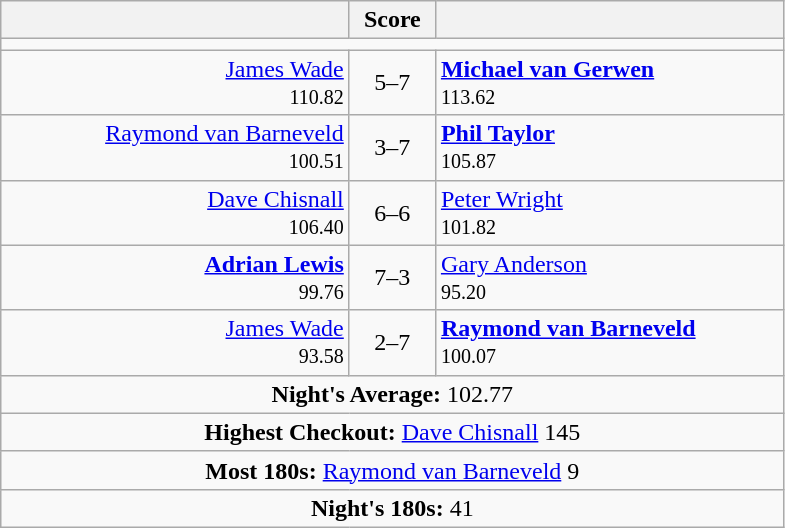<table class=wikitable style="text-align:center">
<tr>
<th width=225></th>
<th width=50>Score</th>
<th width=225></th>
</tr>
<tr align=center>
<td colspan="3"></td>
</tr>
<tr align=left>
<td align=right><a href='#'>James Wade</a>  <br><small><span>110.82</span></small></td>
<td align=center>5–7</td>
<td> <strong><a href='#'>Michael van Gerwen</a></strong> <br><small><span>113.62</span></small></td>
</tr>
<tr align=left>
<td align=right><a href='#'>Raymond van Barneveld</a> <br><small><span>100.51</span></small></td>
<td align=center>3–7</td>
<td> <strong><a href='#'>Phil Taylor</a></strong> <br><small><span>105.87</span></small></td>
</tr>
<tr align=left>
<td align=right><a href='#'>Dave Chisnall</a> <br><small><span>106.40</span></small></td>
<td align=center>6–6</td>
<td> <a href='#'>Peter Wright</a><br><small><span>101.82</span></small></td>
</tr>
<tr align=left>
<td align=right><strong><a href='#'>Adrian Lewis</a></strong> <br><small><span>99.76</span></small></td>
<td align=center>7–3</td>
<td> <a href='#'>Gary Anderson</a><br><small><span>95.20</span></small></td>
</tr>
<tr align=left>
<td align=right><a href='#'>James Wade</a> <br><small><span>93.58</span></small></td>
<td align=center>2–7</td>
<td> <strong><a href='#'>Raymond van Barneveld</a></strong><br><small><span>100.07</span></small></td>
</tr>
<tr align=center>
<td colspan="3"><strong>Night's Average:</strong> 102.77 </td>
</tr>
<tr align=center>
<td colspan="3"><strong>Highest Checkout:</strong>  <a href='#'>Dave Chisnall</a> 145</td>
</tr>
<tr align=center>
<td colspan="3"><strong>Most 180s:</strong>  <a href='#'>Raymond van Barneveld</a> 9</td>
</tr>
<tr align=center>
<td colspan="3"><strong>Night's 180s:</strong> 41</td>
</tr>
</table>
